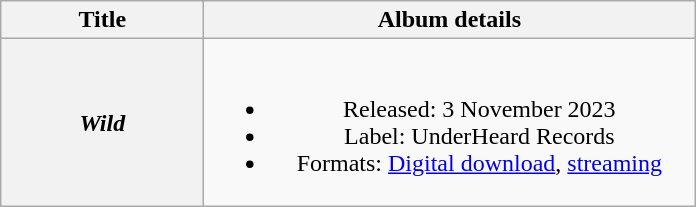<table class="wikitable plainrowheaders" style="text-align:center;">
<tr>
<th scope="col" style="width:8em;">Title</th>
<th scope="col" style="width:20em;">Album details</th>
</tr>
<tr>
<th scope="row"><em>Wild</em></th>
<td><br><ul><li>Released: 3 November 2023</li><li>Label: UnderHeard Records</li><li>Formats: <a href='#'>Digital download</a>, <a href='#'>streaming</a></li></ul></td>
</tr>
</table>
